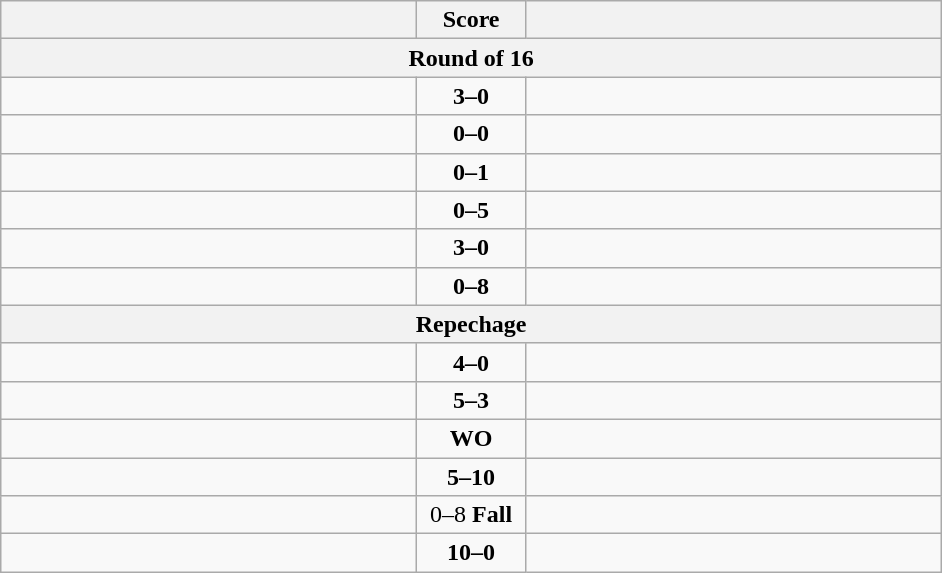<table class="wikitable" style="text-align: left;">
<tr>
<th align="right" width="270"></th>
<th width="65">Score</th>
<th align="left" width="270"></th>
</tr>
<tr>
<th colspan="3">Round of 16</th>
</tr>
<tr>
<td><strong></strong></td>
<td align=center><strong>3–0</strong></td>
<td></td>
</tr>
<tr>
<td></td>
<td align=center><strong>0–0</strong></td>
<td><strong></strong></td>
</tr>
<tr>
<td></td>
<td align=center><strong>0–1</strong></td>
<td><strong></strong></td>
</tr>
<tr>
<td></td>
<td align=center><strong>0–5</strong></td>
<td><strong></strong></td>
</tr>
<tr>
<td><strong></strong></td>
<td align=center><strong>3–0</strong></td>
<td></td>
</tr>
<tr>
<td></td>
<td align=center><strong>0–8</strong></td>
<td><strong></strong></td>
</tr>
<tr>
<th colspan="3">Repechage</th>
</tr>
<tr>
<td><strong></strong></td>
<td align=center><strong>4–0</strong></td>
<td></td>
</tr>
<tr>
<td><strong></strong></td>
<td align=center><strong>5–3</strong></td>
<td></td>
</tr>
<tr>
<td><strong></strong></td>
<td align=center><strong>WO</strong></td>
<td></td>
</tr>
<tr>
<td></td>
<td align=center><strong>5–10</strong></td>
<td><strong></strong></td>
</tr>
<tr>
<td></td>
<td align=center>0–8 <strong>Fall</strong></td>
<td><strong></strong></td>
</tr>
<tr>
<td><strong></strong></td>
<td align=center><strong>10–0</strong></td>
<td></td>
</tr>
</table>
